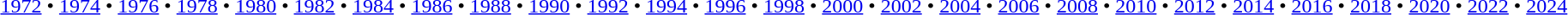<table id=toc class=toc summary=Contents>
<tr>
<td align=center><br><a href='#'>1972</a> • <a href='#'>1974</a> • <a href='#'>1976</a> • <a href='#'>1978</a> • <a href='#'>1980</a> • <a href='#'>1982</a> • <a href='#'>1984</a> • <a href='#'>1986</a> • <a href='#'>1988</a> • <a href='#'>1990</a> • <a href='#'>1992</a> • <a href='#'>1994</a> • <a href='#'>1996</a> • <a href='#'>1998</a> • <a href='#'>2000</a> • <a href='#'>2002</a> • <a href='#'>2004</a> • <a href='#'>2006</a> • <a href='#'>2008</a> • <a href='#'>2010</a> • <a href='#'>2012</a> • <a href='#'>2014</a> • <a href='#'>2016</a> • <a href='#'>2018</a> • <a href='#'>2020</a> • <a href='#'>2022</a> • <a href='#'>2024</a></td>
</tr>
</table>
